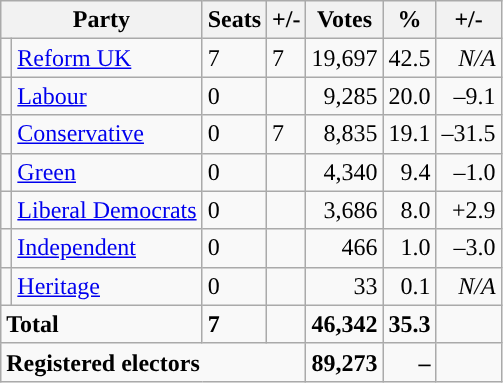<table class="wikitable sortable">
<tr>
<th colspan="2">Party</th>
<th>Seats</th>
<th>+/-</th>
<th>Votes</th>
<th>%</th>
<th>+/-</th>
</tr>
<tr>
<td style="background-color: "></td>
<td><a href='#'>Reform UK</a></td>
<td>7</td>
<td> 7</td>
<td style="text-align:right;">19,697</td>
<td style="text-align:right;">42.5</td>
<td style="text-align:right;"><em>N/A</em></td>
</tr>
<tr>
<td style="background-color: "></td>
<td><a href='#'>Labour</a></td>
<td>0</td>
<td></td>
<td style="text-align:right;">9,285</td>
<td style="text-align:right;">20.0</td>
<td style="text-align:right;">–9.1</td>
</tr>
<tr>
<td style="background-color: "></td>
<td><a href='#'>Conservative</a></td>
<td>0</td>
<td> 7</td>
<td style="text-align:right;">8,835</td>
<td style="text-align:right;">19.1</td>
<td style="text-align:right;">–31.5</td>
</tr>
<tr>
<td style="background-color: "></td>
<td><a href='#'>Green</a></td>
<td>0</td>
<td></td>
<td style="text-align:right;">4,340</td>
<td style="text-align:right;">9.4</td>
<td style="text-align:right;">–1.0</td>
</tr>
<tr>
<td style="background-color: "></td>
<td><a href='#'>Liberal Democrats</a></td>
<td>0</td>
<td></td>
<td style="text-align:right;">3,686</td>
<td style="text-align:right;">8.0</td>
<td style="text-align:right;">+2.9</td>
</tr>
<tr>
<td style="background-color: "></td>
<td><a href='#'>Independent</a></td>
<td>0</td>
<td></td>
<td style="text-align:right;">466</td>
<td style="text-align:right;">1.0</td>
<td style="text-align:right;">–3.0</td>
</tr>
<tr>
<td style="background-color: "></td>
<td><a href='#'>Heritage</a></td>
<td>0</td>
<td></td>
<td style="text-align:right;">33</td>
<td style="text-align:right;">0.1</td>
<td style="text-align:right;"><em>N/A</em></td>
</tr>
<tr>
<td colspan="2"><strong>Total</strong></td>
<td><strong>7</strong></td>
<td></td>
<td style="text-align:right;"><strong>46,342</strong></td>
<td style="text-align:right;"><strong>35.3</strong></td>
<td style="text-align:right;"></td>
</tr>
<tr>
<td colspan="4"><strong>Registered electors</strong></td>
<td style="text-align:right;"><strong>89,273</strong></td>
<td style="text-align:right;"><strong>–</strong></td>
<td style="text-align:right;"></td>
</tr>
</table>
